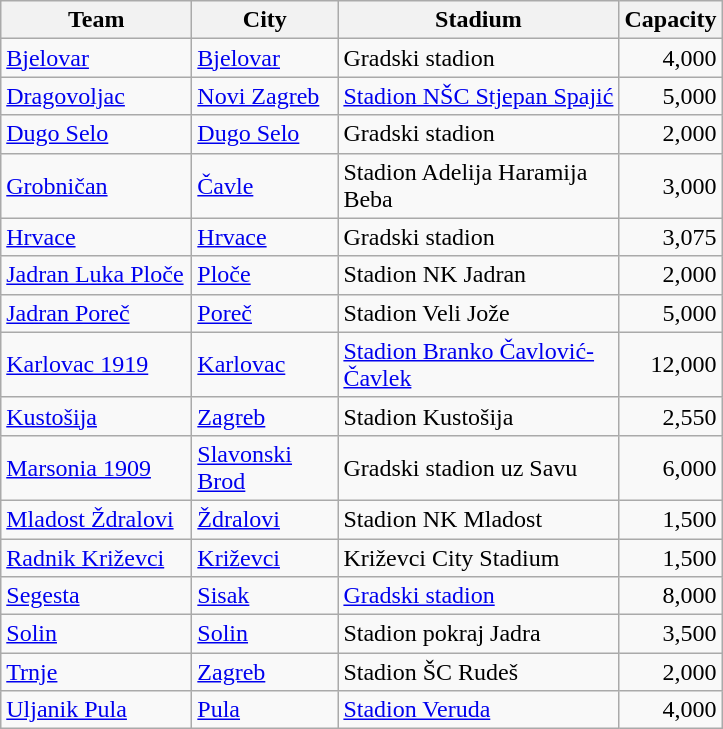<table class="wikitable sortable">
<tr>
<th width="120">Team</th>
<th width="90">City</th>
<th width="180">Stadium</th>
<th width="60">Capacity</th>
</tr>
<tr>
<td><a href='#'>Bjelovar</a></td>
<td><a href='#'>Bjelovar</a></td>
<td>Gradski stadion</td>
<td align="right">4,000</td>
</tr>
<tr>
<td><a href='#'>Dragovoljac</a></td>
<td><a href='#'>Novi Zagreb</a></td>
<td><a href='#'>Stadion NŠC Stjepan Spajić</a></td>
<td align="right">5,000</td>
</tr>
<tr>
<td><a href='#'>Dugo Selo</a></td>
<td><a href='#'>Dugo Selo</a></td>
<td>Gradski stadion</td>
<td align="right">2,000</td>
</tr>
<tr>
<td><a href='#'>Grobničan</a></td>
<td><a href='#'>Čavle</a></td>
<td>Stadion Adelija Haramija Beba</td>
<td align="right">3,000</td>
</tr>
<tr>
<td><a href='#'>Hrvace</a></td>
<td><a href='#'>Hrvace</a></td>
<td>Gradski stadion</td>
<td align="right">3,075</td>
</tr>
<tr>
<td><a href='#'>Jadran Luka Ploče</a></td>
<td><a href='#'>Ploče</a></td>
<td>Stadion NK Jadran</td>
<td align="right">2,000</td>
</tr>
<tr>
<td><a href='#'>Jadran Poreč</a></td>
<td><a href='#'>Poreč</a></td>
<td>Stadion Veli Jože</td>
<td align="right">5,000</td>
</tr>
<tr>
<td><a href='#'>Karlovac 1919</a></td>
<td><a href='#'>Karlovac</a></td>
<td><a href='#'>Stadion Branko Čavlović-Čavlek</a></td>
<td align="right">12,000</td>
</tr>
<tr>
<td><a href='#'>Kustošija</a></td>
<td><a href='#'>Zagreb</a></td>
<td>Stadion Kustošija</td>
<td align="right">2,550</td>
</tr>
<tr>
<td><a href='#'>Marsonia 1909</a></td>
<td><a href='#'>Slavonski Brod</a></td>
<td>Gradski stadion uz Savu</td>
<td align="right">6,000</td>
</tr>
<tr>
<td><a href='#'>Mladost Ždralovi</a></td>
<td><a href='#'>Ždralovi</a></td>
<td>Stadion NK Mladost</td>
<td align="right">1,500</td>
</tr>
<tr>
<td><a href='#'>Radnik Križevci</a></td>
<td><a href='#'>Križevci</a></td>
<td>Križevci City Stadium</td>
<td align="right">1,500</td>
</tr>
<tr>
<td><a href='#'>Segesta</a></td>
<td><a href='#'>Sisak</a></td>
<td><a href='#'>Gradski stadion</a></td>
<td align="right">8,000</td>
</tr>
<tr>
<td><a href='#'>Solin</a></td>
<td><a href='#'>Solin</a></td>
<td>Stadion pokraj Jadra</td>
<td align="right">3,500</td>
</tr>
<tr>
<td><a href='#'>Trnje</a></td>
<td><a href='#'>Zagreb</a></td>
<td>Stadion ŠC Rudeš</td>
<td align="right">2,000</td>
</tr>
<tr>
<td><a href='#'>Uljanik Pula</a></td>
<td><a href='#'>Pula</a></td>
<td><a href='#'>Stadion Veruda</a></td>
<td align="right">4,000</td>
</tr>
</table>
